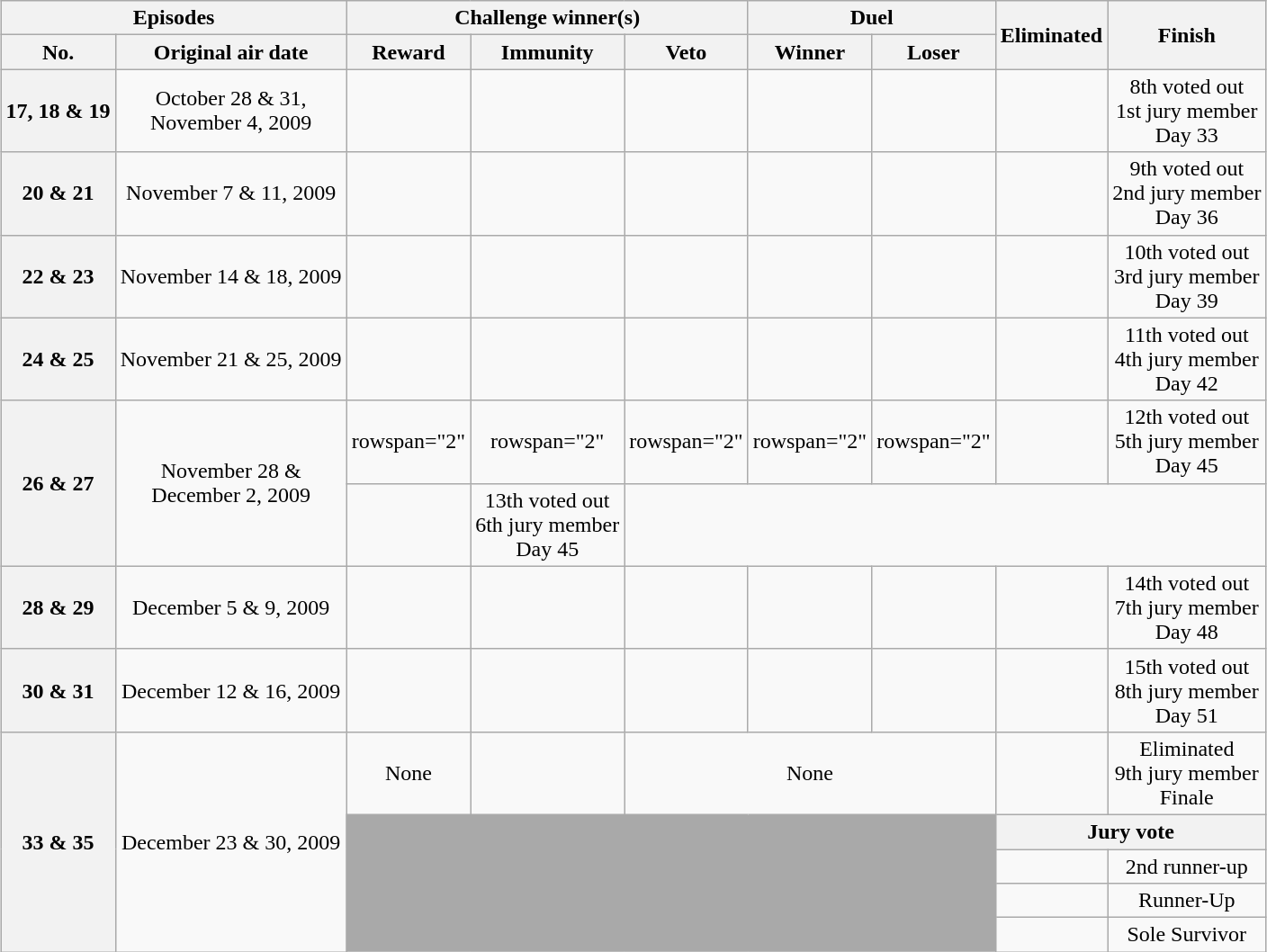<table class="wikitable nowrap" style="margin:auto; text-align:center">
<tr>
<th colspan="2">Episodes</th>
<th colspan=3>Challenge winner(s)</th>
<th colspan="2">Duel</th>
<th rowspan=2>Eliminated</th>
<th rowspan=2>Finish</th>
</tr>
<tr>
<th>No.</th>
<th>Original air date</th>
<th>Reward</th>
<th>Immunity</th>
<th>Veto</th>
<th>Winner</th>
<th>Loser</th>
</tr>
<tr>
<th>17, 18 & 19</th>
<td>October 28 & 31,<br>November 4, 2009</td>
<td></td>
<td></td>
<td></td>
<td></td>
<td></td>
<td></td>
<td>8th voted out<br>1st jury member<br>Day 33</td>
</tr>
<tr>
<th>20 & 21</th>
<td>November 7 & 11, 2009</td>
<td></td>
<td></td>
<td></td>
<td></td>
<td></td>
<td></td>
<td>9th voted out<br>2nd jury member<br>Day 36</td>
</tr>
<tr>
<th>22 & 23</th>
<td>November 14 & 18, 2009</td>
<td></td>
<td></td>
<td></td>
<td></td>
<td></td>
<td></td>
<td>10th voted out<br>3rd jury member<br>Day 39</td>
</tr>
<tr>
<th>24 & 25</th>
<td>November 21 & 25, 2009</td>
<td></td>
<td></td>
<td></td>
<td></td>
<td></td>
<td></td>
<td>11th voted out<br>4th jury member<br>Day 42</td>
</tr>
<tr>
<th rowspan="2">26 & 27</th>
<td rowspan="2">November 28 &<br>December 2, 2009</td>
<td>rowspan="2" </td>
<td>rowspan="2" </td>
<td>rowspan="2" </td>
<td>rowspan="2" </td>
<td>rowspan="2" </td>
<td></td>
<td>12th voted out<br>5th jury member<br>Day 45</td>
</tr>
<tr>
<td></td>
<td>13th voted out<br>6th jury member<br>Day 45</td>
</tr>
<tr>
<th>28 & 29</th>
<td>December 5 & 9, 2009</td>
<td></td>
<td></td>
<td></td>
<td></td>
<td></td>
<td></td>
<td>14th voted out<br>7th jury member<br>Day 48</td>
</tr>
<tr>
<th>30 & 31</th>
<td>December 12 & 16, 2009</td>
<td></td>
<td></td>
<td></td>
<td></td>
<td></td>
<td></td>
<td>15th voted out<br>8th jury member<br>Day 51</td>
</tr>
<tr>
<th rowspan="5">33 & 35</th>
<td rowspan="5">December 23 & 30, 2009</td>
<td>None</td>
<td></td>
<td colspan="3">None</td>
<td></td>
<td>Eliminated<br>9th jury member<br>Finale</td>
</tr>
<tr>
<td colspan=5 rowspan=4 bgcolor="darkgrey"></td>
<th colspan="2">Jury vote</th>
</tr>
<tr>
<td></td>
<td>2nd runner-up</td>
</tr>
<tr>
<td></td>
<td>Runner-Up</td>
</tr>
<tr>
<td></td>
<td>Sole Survivor</td>
</tr>
</table>
